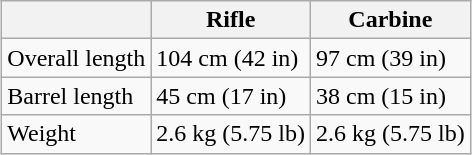<table class="wikitable" style="margin: 1em auto 1em auto" border="">
<tr>
<th></th>
<th>Rifle</th>
<th>Carbine</th>
</tr>
<tr>
<td>Overall length</td>
<td>104 cm (42 in)</td>
<td>97 cm (39 in)</td>
</tr>
<tr>
<td>Barrel length</td>
<td>45 cm (17 in)</td>
<td>38 cm (15 in)</td>
</tr>
<tr>
<td>Weight</td>
<td>2.6 kg (5.75 lb)</td>
<td>2.6 kg (5.75 lb)</td>
</tr>
</table>
